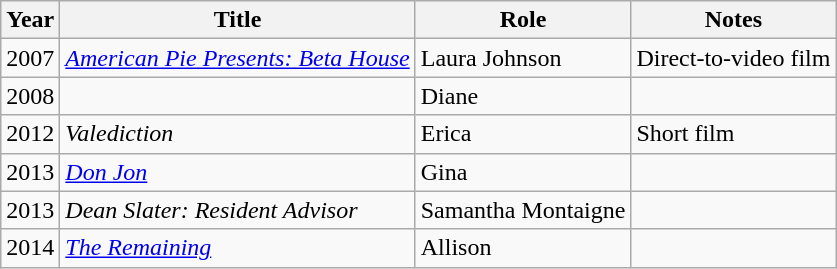<table class="wikitable sortable">
<tr>
<th>Year</th>
<th>Title</th>
<th>Role</th>
<th class="unsortable">Notes</th>
</tr>
<tr>
<td>2007</td>
<td><em><a href='#'>American Pie Presents: Beta House</a></em></td>
<td>Laura Johnson</td>
<td>Direct-to-video film</td>
</tr>
<tr>
<td>2008</td>
<td><em></em></td>
<td>Diane</td>
<td></td>
</tr>
<tr>
<td>2012</td>
<td><em>Valediction</em></td>
<td>Erica</td>
<td>Short film</td>
</tr>
<tr>
<td>2013</td>
<td><em><a href='#'>Don Jon</a></em></td>
<td>Gina</td>
<td></td>
</tr>
<tr>
<td>2013</td>
<td><em>Dean Slater: Resident Advisor</em></td>
<td>Samantha Montaigne</td>
<td></td>
</tr>
<tr>
<td>2014</td>
<td data-sort-value="Remaining, The"><em><a href='#'>The Remaining</a></em></td>
<td>Allison</td>
<td></td>
</tr>
</table>
